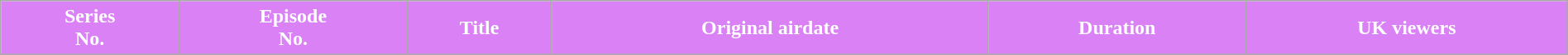<table class="wikitable plainrowheaders" style="width:100%; background:#fff;">
<tr style="color:white">
<th style="background:#DA81F5;">Series<br>No.</th>
<th style="background:#DA81F5;">Episode<br>No.</th>
<th style="background:#DA81F5;">Title</th>
<th style="background:#DA81F5;">Original airdate</th>
<th style="background:#DA81F5;">Duration</th>
<th style="background:#DA81F5;">UK viewers<br>










</th>
</tr>
</table>
